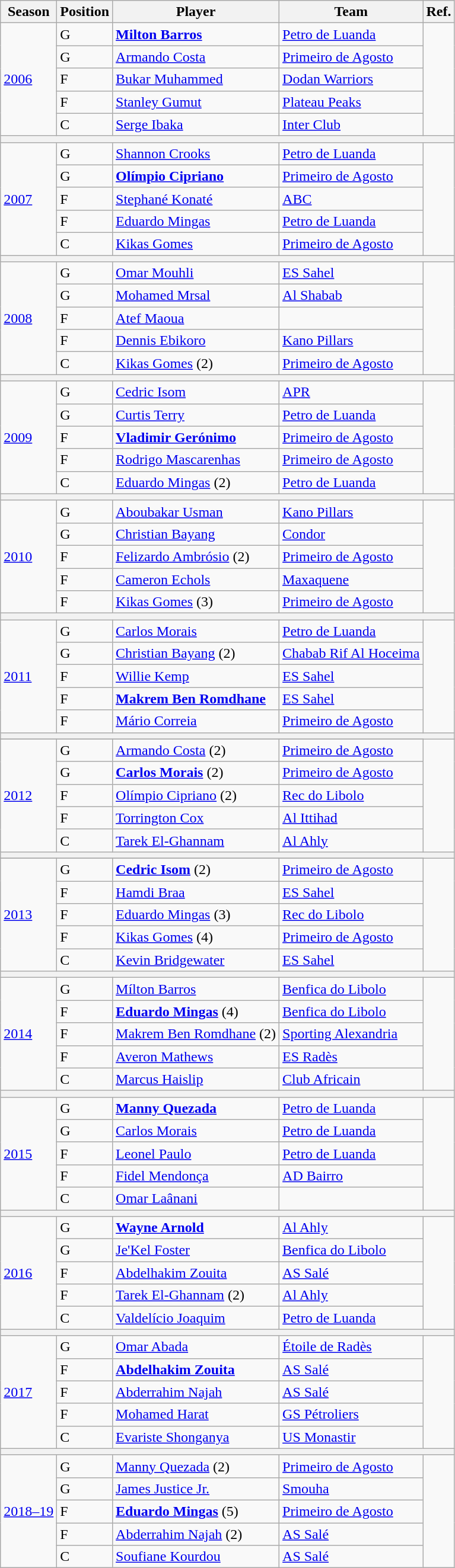<table class="wikitable">
<tr>
<th>Season</th>
<th>Position</th>
<th>Player</th>
<th>Team</th>
<th>Ref.</th>
</tr>
<tr>
<td rowspan=5><a href='#'>2006</a></td>
<td>G</td>
<td align=left> <strong><a href='#'>Milton Barros</a></strong></td>
<td align=left> <a href='#'>Petro de Luanda</a></td>
</tr>
<tr>
<td>G</td>
<td align=left> <a href='#'>Armando Costa</a></td>
<td align=left> <a href='#'>Primeiro de Agosto</a></td>
</tr>
<tr>
<td>F</td>
<td align=left> <a href='#'>Bukar Muhammed</a></td>
<td align=left> <a href='#'>Dodan Warriors</a></td>
</tr>
<tr>
<td>F</td>
<td align=left> <a href='#'>Stanley Gumut</a></td>
<td align=left> <a href='#'>Plateau Peaks</a></td>
</tr>
<tr>
<td>C</td>
<td align=left> <a href='#'>Serge Ibaka</a></td>
<td align=left> <a href='#'>Inter Club</a></td>
</tr>
<tr>
<th colspan=5></th>
</tr>
<tr>
<td rowspan=5><a href='#'>2007</a></td>
<td>G</td>
<td align=left> <a href='#'>Shannon Crooks</a></td>
<td align=left> <a href='#'>Petro de Luanda</a></td>
</tr>
<tr>
<td>G</td>
<td align=left> <strong><a href='#'>Olímpio Cipriano</a></strong></td>
<td align=left> <a href='#'>Primeiro de Agosto</a></td>
</tr>
<tr>
<td>F</td>
<td align=left> <a href='#'>Stephané Konaté</a></td>
<td align=left> <a href='#'>ABC</a></td>
</tr>
<tr>
<td>F</td>
<td align=left> <a href='#'>Eduardo Mingas</a></td>
<td align=left> <a href='#'>Petro de Luanda</a></td>
</tr>
<tr>
<td>C</td>
<td align=left> <a href='#'>Kikas Gomes</a></td>
<td align=left> <a href='#'>Primeiro de Agosto</a></td>
</tr>
<tr>
<th colspan=5></th>
</tr>
<tr>
<td rowspan=5><a href='#'>2008</a></td>
<td>G</td>
<td align=left> <a href='#'>Omar Mouhli</a></td>
<td align=left> <a href='#'>ES Sahel</a></td>
</tr>
<tr>
<td>G</td>
<td align=left> <a href='#'>Mohamed Mrsal</a></td>
<td align=left> <a href='#'>Al Shabab</a></td>
</tr>
<tr>
<td>F</td>
<td align=left> <a href='#'>Atef Maoua</a></td>
<td align=left></td>
</tr>
<tr>
<td>F</td>
<td align=left> <a href='#'>Dennis Ebikoro</a></td>
<td align=left> <a href='#'>Kano Pillars</a></td>
</tr>
<tr>
<td>C</td>
<td align=left> <a href='#'>Kikas Gomes</a> (2)</td>
<td align=left> <a href='#'>Primeiro de Agosto</a></td>
</tr>
<tr>
<th colspan=5></th>
</tr>
<tr>
<td rowspan=5><a href='#'>2009</a></td>
<td>G</td>
<td align=left> <a href='#'>Cedric Isom</a></td>
<td align=left> <a href='#'>APR</a></td>
</tr>
<tr>
<td>G</td>
<td align=left> <a href='#'>Curtis Terry</a></td>
<td align=left> <a href='#'>Petro de Luanda</a></td>
</tr>
<tr>
<td>F</td>
<td align=left> <strong><a href='#'>Vladimir Gerónimo</a></strong></td>
<td align=left> <a href='#'>Primeiro de Agosto</a></td>
</tr>
<tr>
<td>F</td>
<td align=left> <a href='#'>Rodrigo Mascarenhas</a></td>
<td align=left> <a href='#'>Primeiro de Agosto</a></td>
</tr>
<tr>
<td>C</td>
<td align=left> <a href='#'>Eduardo Mingas</a> (2)</td>
<td align=left> <a href='#'>Petro de Luanda</a></td>
</tr>
<tr>
<th colspan=5></th>
</tr>
<tr>
<td rowspan=5><a href='#'>2010</a></td>
<td>G</td>
<td align=left> <a href='#'>Aboubakar Usman</a></td>
<td align=left> <a href='#'>Kano Pillars</a></td>
</tr>
<tr>
<td>G</td>
<td align=left> <a href='#'>Christian Bayang</a></td>
<td align=left> <a href='#'>Condor</a></td>
</tr>
<tr>
<td>F</td>
<td align=left> <a href='#'>Felizardo Ambrósio</a> (2)</td>
<td align=left> <a href='#'>Primeiro de Agosto</a></td>
</tr>
<tr>
<td>F</td>
<td align=left> <a href='#'>Cameron Echols</a></td>
<td align=left> <a href='#'>Maxaquene</a></td>
</tr>
<tr>
<td>F</td>
<td align=left> <a href='#'>Kikas Gomes</a> (3)</td>
<td align=left> <a href='#'>Primeiro de Agosto</a></td>
</tr>
<tr>
<th colspan=5></th>
</tr>
<tr>
<td rowspan=5><a href='#'>2011</a></td>
<td>G</td>
<td align=left> <a href='#'>Carlos Morais</a></td>
<td align=left> <a href='#'>Petro de Luanda</a></td>
</tr>
<tr>
<td>G</td>
<td align=left> <a href='#'>Christian Bayang</a> (2)</td>
<td align=left> <a href='#'> Chabab Rif Al Hoceima</a></td>
</tr>
<tr>
<td>F</td>
<td align=left> <a href='#'>Willie Kemp</a></td>
<td align=left> <a href='#'>ES Sahel</a></td>
</tr>
<tr>
<td>F</td>
<td align=left> <strong><a href='#'>Makrem Ben Romdhane</a></strong></td>
<td align=left> <a href='#'>ES Sahel</a></td>
</tr>
<tr>
<td>F</td>
<td align=left> <a href='#'>Mário Correia</a></td>
<td align=left> <a href='#'>Primeiro de Agosto</a></td>
</tr>
<tr>
<th colspan=5></th>
</tr>
<tr>
</tr>
<tr>
<td rowspan=5><a href='#'>2012</a></td>
<td>G</td>
<td align=left> <a href='#'>Armando Costa</a> (2)</td>
<td align=left> <a href='#'>Primeiro de Agosto</a></td>
</tr>
<tr>
<td>G</td>
<td align=left> <strong><a href='#'>Carlos Morais</a></strong> (2)</td>
<td align=left> <a href='#'>Primeiro de Agosto</a></td>
</tr>
<tr>
<td>F</td>
<td align=left> <a href='#'>Olímpio Cipriano</a> (2)</td>
<td align=left> <a href='#'>Rec do Libolo</a></td>
</tr>
<tr>
<td>F</td>
<td align=left> <a href='#'>Torrington Cox</a></td>
<td align=left> <a href='#'>Al Ittihad</a></td>
</tr>
<tr>
<td>C</td>
<td align=left> <a href='#'>Tarek El-Ghannam</a></td>
<td align=left> <a href='#'>Al Ahly</a></td>
</tr>
<tr>
<th colspan=5></th>
</tr>
<tr>
</tr>
<tr>
<td rowspan=5><a href='#'>2013</a></td>
<td>G</td>
<td align=left> <strong><a href='#'>Cedric Isom</a></strong> (2)</td>
<td align=left> <a href='#'>Primeiro de Agosto</a></td>
</tr>
<tr>
<td>F</td>
<td align=left> <a href='#'>Hamdi Braa</a></td>
<td align=left> <a href='#'>ES Sahel</a></td>
</tr>
<tr>
<td>F</td>
<td align=left> <a href='#'>Eduardo Mingas</a> (3)</td>
<td align=left> <a href='#'>Rec do Libolo</a></td>
</tr>
<tr>
<td>F</td>
<td align=left> <a href='#'>Kikas Gomes</a> (4)</td>
<td align=left> <a href='#'>Primeiro de Agosto</a></td>
</tr>
<tr>
<td>C</td>
<td align=left> <a href='#'>Kevin Bridgewater</a></td>
<td align=left> <a href='#'>ES Sahel</a></td>
</tr>
<tr>
<th colspan=5></th>
</tr>
<tr>
<td rowspan=5><a href='#'>2014</a></td>
<td>G</td>
<td align=left> <a href='#'>Mílton Barros</a></td>
<td align=left> <a href='#'>Benfica do Libolo</a></td>
</tr>
<tr>
<td>F</td>
<td align=left> <strong><a href='#'>Eduardo Mingas</a></strong> (4)</td>
<td align=left> <a href='#'>Benfica do Libolo</a></td>
</tr>
<tr>
<td>F</td>
<td align=left> <a href='#'>Makrem Ben Romdhane</a> (2)</td>
<td align=left> <a href='#'>Sporting Alexandria</a></td>
</tr>
<tr>
<td>F</td>
<td align=left> <a href='#'>Averon Mathews</a></td>
<td align=left> <a href='#'>ES Radès</a></td>
</tr>
<tr>
<td>C</td>
<td align=left> <a href='#'>Marcus Haislip</a></td>
<td align=left> <a href='#'>Club Africain</a></td>
</tr>
<tr>
<th colspan=5></th>
</tr>
<tr>
<td rowspan=5><a href='#'>2015</a></td>
<td>G</td>
<td align=left> <strong><a href='#'>Manny Quezada</a></strong></td>
<td align=left> <a href='#'>Petro de Luanda</a></td>
</tr>
<tr>
<td>G</td>
<td align=left> <a href='#'>Carlos Morais</a></td>
<td align=left> <a href='#'>Petro de Luanda</a></td>
</tr>
<tr>
<td>F</td>
<td align=left> <a href='#'>Leonel Paulo</a></td>
<td align=left> <a href='#'>Petro de Luanda</a></td>
</tr>
<tr>
<td>F</td>
<td align=left> <a href='#'>Fidel Mendonça</a></td>
<td align=left> <a href='#'>AD Bairro</a></td>
</tr>
<tr>
<td>C</td>
<td align=left> <a href='#'>Omar Laânani</a></td>
<td align=left></td>
</tr>
<tr>
<th colspan=5></th>
</tr>
<tr>
<td rowspan=5><a href='#'>2016</a></td>
<td>G</td>
<td align=left> <strong><a href='#'>Wayne Arnold</a></strong></td>
<td align=left> <a href='#'>Al Ahly</a></td>
</tr>
<tr>
<td>G</td>
<td align=left> <a href='#'>Je'Kel Foster</a></td>
<td align=left> <a href='#'>Benfica do Libolo</a></td>
</tr>
<tr>
<td>F</td>
<td align=left> <a href='#'>Abdelhakim Zouita</a></td>
<td align=left> <a href='#'>AS Salé</a></td>
</tr>
<tr>
<td>F</td>
<td align=left> <a href='#'>Tarek El-Ghannam</a> (2)</td>
<td align=left> <a href='#'>Al Ahly</a></td>
</tr>
<tr>
<td>C</td>
<td align=left> <a href='#'>Valdelício Joaquim</a></td>
<td align=left> <a href='#'>Petro de Luanda</a></td>
</tr>
<tr>
<th colspan=5></th>
</tr>
<tr>
<td rowspan=5><a href='#'>2017</a></td>
<td>G</td>
<td align=left> <a href='#'>Omar Abada</a></td>
<td align=left> <a href='#'>Étoile de Radès</a></td>
<td rowspan=5 align=center></td>
</tr>
<tr>
<td>F</td>
<td align=left> <strong><a href='#'>Abdelhakim Zouita</a></strong></td>
<td align=left> <a href='#'>AS Salé</a></td>
</tr>
<tr>
<td>F</td>
<td align=left> <a href='#'>Abderrahim Najah</a></td>
<td align=left> <a href='#'>AS Salé</a></td>
</tr>
<tr>
<td>F</td>
<td align=left> <a href='#'>Mohamed Harat</a></td>
<td align=left> <a href='#'>GS Pétroliers</a></td>
</tr>
<tr>
<td>C</td>
<td align=left> <a href='#'>Evariste Shonganya</a></td>
<td align=left> <a href='#'>US Monastir</a></td>
</tr>
<tr>
<th colspan=5></th>
</tr>
<tr>
<td rowspan=5><a href='#'>2018–19</a></td>
<td>G</td>
<td> <a href='#'>Manny Quezada</a> (2)</td>
<td> <a href='#'>Primeiro de Agosto</a></td>
<td rowspan=5 align=center></td>
</tr>
<tr>
<td>G</td>
<td> <a href='#'>James Justice Jr.</a></td>
<td> <a href='#'>Smouha</a></td>
</tr>
<tr>
<td>F</td>
<td> <strong><a href='#'>Eduardo Mingas</a></strong> (5)</td>
<td> <a href='#'>Primeiro de Agosto</a></td>
</tr>
<tr>
<td>F</td>
<td> <a href='#'>Abderrahim Najah</a> (2)</td>
<td> <a href='#'>AS Salé</a></td>
</tr>
<tr>
<td>C</td>
<td> <a href='#'>Soufiane Kourdou</a></td>
<td> <a href='#'>AS Salé</a></td>
</tr>
</table>
